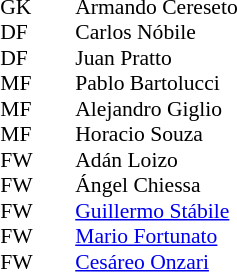<table style="font-size:90%; margin:0.2em auto;" cellspacing="0" cellpadding="0">
<tr>
<th width="25"></th>
<th width="25"></th>
</tr>
<tr>
<td>GK</td>
<td></td>
<td> Armando Cereseto</td>
</tr>
<tr>
<td>DF</td>
<td></td>
<td> Carlos Nóbile</td>
</tr>
<tr>
<td>DF</td>
<td></td>
<td> Juan Pratto</td>
</tr>
<tr>
<td>MF</td>
<td></td>
<td> Pablo Bartolucci</td>
</tr>
<tr>
<td>MF</td>
<td></td>
<td> Alejandro Giglio</td>
</tr>
<tr>
<td>MF</td>
<td></td>
<td> Horacio Souza</td>
</tr>
<tr>
<td>FW</td>
<td></td>
<td> Adán Loizo</td>
</tr>
<tr>
<td>FW</td>
<td></td>
<td> Ángel Chiessa</td>
</tr>
<tr>
<td>FW</td>
<td></td>
<td> <a href='#'>Guillermo Stábile</a></td>
</tr>
<tr>
<td>FW</td>
<td></td>
<td> <a href='#'>Mario Fortunato</a></td>
</tr>
<tr>
<td>FW</td>
<td></td>
<td> <a href='#'>Cesáreo Onzari</a></td>
</tr>
</table>
